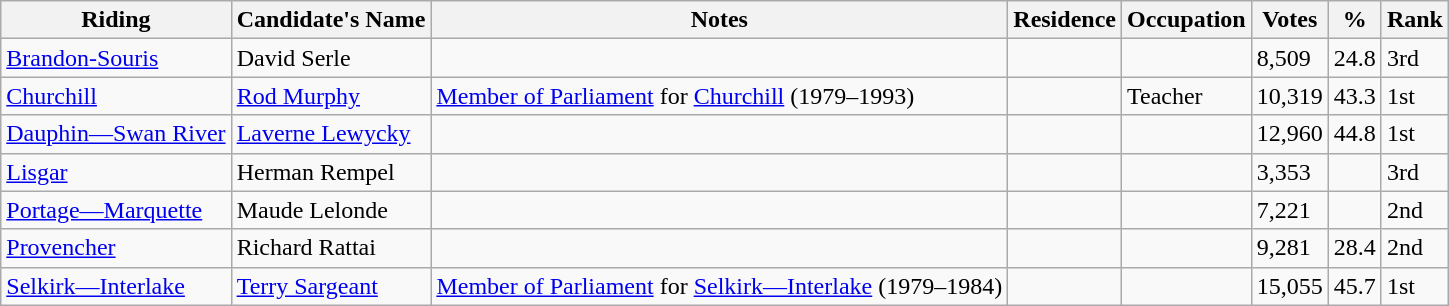<table class="wikitable sortable">
<tr>
<th>Riding<br></th>
<th>Candidate's Name</th>
<th>Notes</th>
<th>Residence</th>
<th>Occupation</th>
<th>Votes</th>
<th>%</th>
<th>Rank</th>
</tr>
<tr>
<td><a href='#'>Brandon-Souris</a></td>
<td>David Serle</td>
<td></td>
<td></td>
<td></td>
<td>8,509</td>
<td>24.8</td>
<td>3rd</td>
</tr>
<tr>
<td><a href='#'>Churchill</a></td>
<td><a href='#'>Rod Murphy</a></td>
<td><a href='#'>Member of Parliament</a> for <a href='#'>Churchill</a> (1979–1993)</td>
<td></td>
<td>Teacher</td>
<td>10,319</td>
<td>43.3</td>
<td>1st</td>
</tr>
<tr>
<td><a href='#'>Dauphin—Swan River</a></td>
<td><a href='#'>Laverne Lewycky</a></td>
<td></td>
<td></td>
<td></td>
<td>12,960</td>
<td>44.8</td>
<td>1st</td>
</tr>
<tr>
<td><a href='#'>Lisgar</a></td>
<td>Herman Rempel</td>
<td></td>
<td></td>
<td></td>
<td>3,353</td>
<td></td>
<td>3rd</td>
</tr>
<tr>
<td><a href='#'>Portage—Marquette</a></td>
<td>Maude Lelonde</td>
<td></td>
<td></td>
<td></td>
<td>7,221</td>
<td></td>
<td>2nd</td>
</tr>
<tr>
<td><a href='#'>Provencher</a></td>
<td>Richard Rattai</td>
<td></td>
<td></td>
<td></td>
<td>9,281</td>
<td>28.4</td>
<td>2nd</td>
</tr>
<tr>
<td><a href='#'>Selkirk—Interlake</a></td>
<td><a href='#'>Terry Sargeant</a></td>
<td><a href='#'>Member of Parliament</a> for <a href='#'>Selkirk—Interlake</a> (1979–1984)</td>
<td></td>
<td></td>
<td>15,055</td>
<td>45.7</td>
<td>1st</td>
</tr>
</table>
